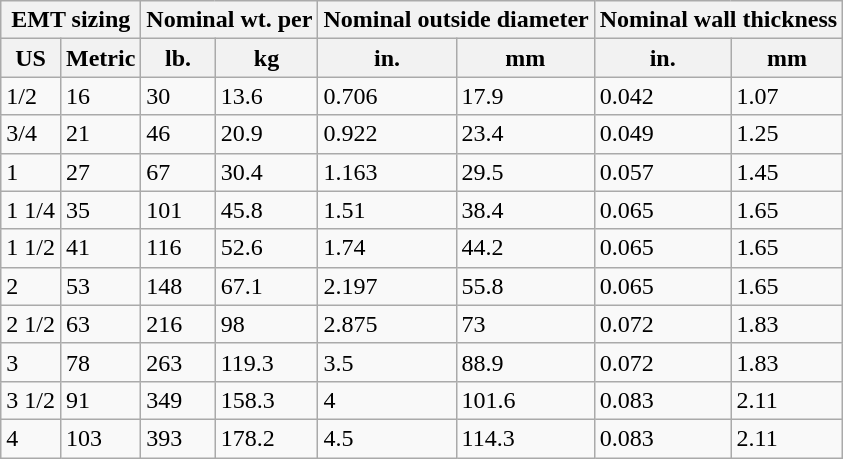<table class="wikitable">
<tr>
<th colspan="2">EMT sizing</th>
<th colspan="2">Nominal wt. per </th>
<th colspan="2">Nominal outside diameter</th>
<th colspan="2">Nominal wall thickness</th>
</tr>
<tr>
<th>US</th>
<th>Metric</th>
<th>lb.</th>
<th>kg</th>
<th>in.</th>
<th>mm</th>
<th>in.</th>
<th>mm</th>
</tr>
<tr>
<td>1/2</td>
<td>16</td>
<td>30</td>
<td>13.6</td>
<td>0.706</td>
<td>17.9</td>
<td>0.042</td>
<td>1.07</td>
</tr>
<tr>
<td>3/4</td>
<td>21</td>
<td>46</td>
<td>20.9</td>
<td>0.922</td>
<td>23.4</td>
<td>0.049</td>
<td>1.25</td>
</tr>
<tr>
<td>1</td>
<td>27</td>
<td>67</td>
<td>30.4</td>
<td>1.163</td>
<td>29.5</td>
<td>0.057</td>
<td>1.45</td>
</tr>
<tr>
<td>1 1/4</td>
<td>35</td>
<td>101</td>
<td>45.8</td>
<td>1.51</td>
<td>38.4</td>
<td>0.065</td>
<td>1.65</td>
</tr>
<tr>
<td>1 1/2</td>
<td>41</td>
<td>116</td>
<td>52.6</td>
<td>1.74</td>
<td>44.2</td>
<td>0.065</td>
<td>1.65</td>
</tr>
<tr>
<td>2</td>
<td>53</td>
<td>148</td>
<td>67.1</td>
<td>2.197</td>
<td>55.8</td>
<td>0.065</td>
<td>1.65</td>
</tr>
<tr>
<td>2 1/2</td>
<td>63</td>
<td>216</td>
<td>98</td>
<td>2.875</td>
<td>73</td>
<td>0.072</td>
<td>1.83</td>
</tr>
<tr>
<td>3</td>
<td>78</td>
<td>263</td>
<td>119.3</td>
<td>3.5</td>
<td>88.9</td>
<td>0.072</td>
<td>1.83</td>
</tr>
<tr>
<td>3 1/2</td>
<td>91</td>
<td>349</td>
<td>158.3</td>
<td>4</td>
<td>101.6</td>
<td>0.083</td>
<td>2.11</td>
</tr>
<tr>
<td>4</td>
<td>103</td>
<td>393</td>
<td>178.2</td>
<td>4.5</td>
<td>114.3</td>
<td>0.083</td>
<td>2.11</td>
</tr>
</table>
